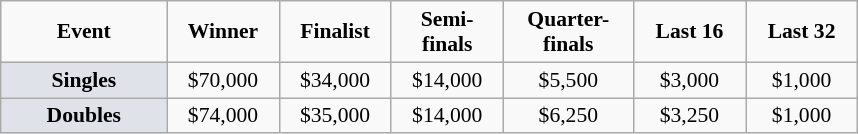<table class="wikitable" style="font-size:90%; text-align:center">
<tr>
<td width="104px"><strong>Event</strong></td>
<td width="68px"><strong>Winner</strong></td>
<td width="68px"><strong>Finalist</strong></td>
<td width="68px"><strong>Semi-finals</strong></td>
<td width="80px"><strong>Quarter-finals</strong></td>
<td width="68px"><strong>Last 16</strong></td>
<td width="68px"><strong>Last 32</strong></td>
</tr>
<tr>
<td bgcolor="#dfe2e9"><strong>Singles</strong></td>
<td>$70,000</td>
<td>$34,000</td>
<td>$14,000</td>
<td>$5,500</td>
<td>$3,000</td>
<td>$1,000</td>
</tr>
<tr>
<td bgcolor="#dfe2e9"><strong>Doubles</strong></td>
<td>$74,000</td>
<td>$35,000</td>
<td>$14,000</td>
<td>$6,250</td>
<td>$3,250</td>
<td>$1,000</td>
</tr>
</table>
